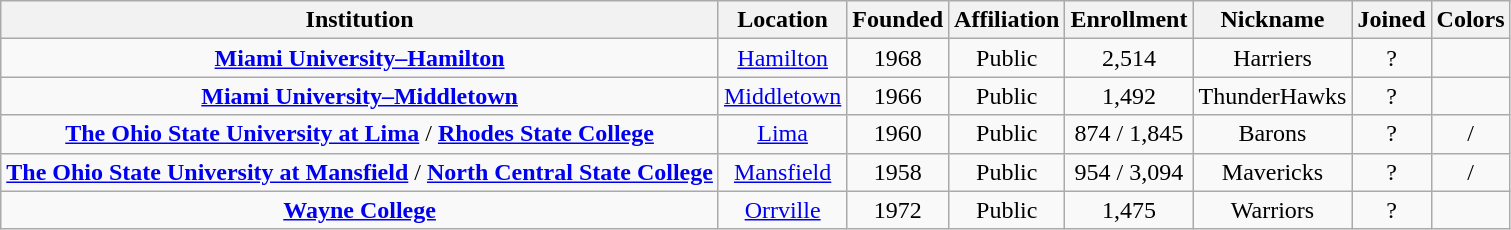<table class="wikitable sortable" style="text-align:center;">
<tr>
<th>Institution</th>
<th>Location</th>
<th>Founded</th>
<th>Affiliation</th>
<th>Enrollment</th>
<th>Nickname</th>
<th>Joined</th>
<th>Colors</th>
</tr>
<tr>
<td><strong><a href='#'>Miami University–Hamilton</a></strong></td>
<td><a href='#'>Hamilton</a></td>
<td>1968</td>
<td>Public</td>
<td>2,514</td>
<td>Harriers</td>
<td>?</td>
<td>  </td>
</tr>
<tr>
<td><strong><a href='#'>Miami University–Middletown</a></strong></td>
<td><a href='#'>Middletown</a></td>
<td>1966</td>
<td>Public</td>
<td>1,492</td>
<td>ThunderHawks</td>
<td>?</td>
<td>  </td>
</tr>
<tr>
<td><strong><a href='#'>The Ohio State University at Lima</a></strong> / <strong><a href='#'>Rhodes State College</a></strong></td>
<td><a href='#'>Lima</a></td>
<td>1960</td>
<td>Public</td>
<td>874 / 1,845</td>
<td>Barons</td>
<td>?</td>
<td>  /  </td>
</tr>
<tr>
<td><strong><a href='#'>The Ohio State University at Mansfield</a></strong> / <strong><a href='#'>North Central State College</a></strong></td>
<td><a href='#'>Mansfield</a></td>
<td>1958</td>
<td>Public</td>
<td>954 / 3,094</td>
<td>Mavericks</td>
<td>?</td>
<td>  /  </td>
</tr>
<tr>
<td><strong><a href='#'>Wayne College</a></strong></td>
<td><a href='#'>Orrville</a></td>
<td>1972</td>
<td>Public</td>
<td>1,475</td>
<td>Warriors</td>
<td>?</td>
<td> </td>
</tr>
</table>
